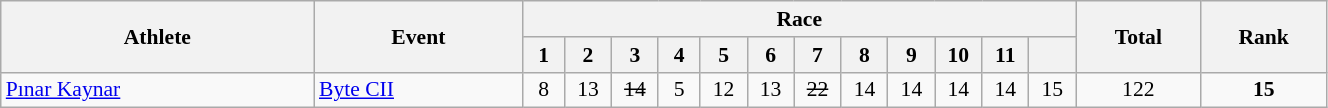<table class="wikitable" width="70%" style="text-align:center; font-size:90%">
<tr>
<th rowspan="2" width="15%">Athlete</th>
<th rowspan="2" width="10%">Event</th>
<th colspan="12">Race</th>
<th rowspan="2" width="6%">Total</th>
<th rowspan="2" width="6%">Rank</th>
</tr>
<tr>
<th width="2%">1</th>
<th width="2%">2</th>
<th width="2%">3</th>
<th width="2%">4</th>
<th width="2%">5</th>
<th width="2%">6</th>
<th width="2%">7</th>
<th width="2%">8</th>
<th width="2%">9</th>
<th width="2%">10</th>
<th width="2%">11</th>
<th width="2%"></th>
</tr>
<tr>
<td align="left"><a href='#'>Pınar Kaynar</a></td>
<td align="left"><a href='#'>Byte CII</a></td>
<td align=center>8</td>
<td align=center>13</td>
<td align=center><s>14</s></td>
<td align=center>5</td>
<td align=center>12</td>
<td align=center>13</td>
<td align=center><s>22</s></td>
<td align=center>14</td>
<td align=center>14</td>
<td align=center>14</td>
<td align=center>14</td>
<td align=center>15</td>
<td align=center>122</td>
<td><strong>15</strong></td>
</tr>
</table>
